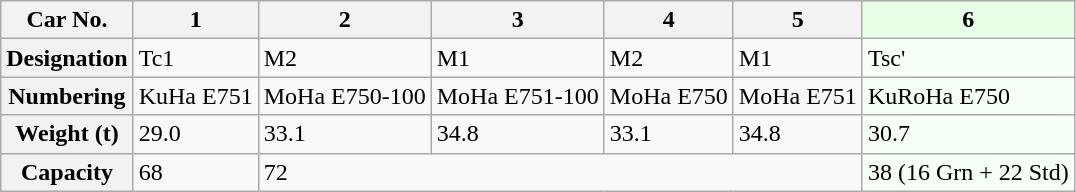<table class="wikitable">
<tr>
<th>Car No.</th>
<th>1</th>
<th>2</th>
<th>3</th>
<th>4</th>
<th>5</th>
<th style="background: #E6FFE6">6</th>
</tr>
<tr>
<th>Designation</th>
<td>Tc1</td>
<td>M2</td>
<td>M1</td>
<td>M2</td>
<td>M1</td>
<td style="background: #F5FFF5">Tsc'</td>
</tr>
<tr>
<th>Numbering</th>
<td>KuHa E751</td>
<td>MoHa E750-100</td>
<td>MoHa E751-100</td>
<td>MoHa E750</td>
<td>MoHa E751</td>
<td style="background: #F5FFF5">KuRoHa E750</td>
</tr>
<tr>
<th>Weight (t)</th>
<td>29.0</td>
<td>33.1</td>
<td>34.8</td>
<td>33.1</td>
<td>34.8</td>
<td style="background: #F5FFF5">30.7</td>
</tr>
<tr>
<th>Capacity</th>
<td>68</td>
<td colspan="4">72</td>
<td style="background: #F5FFF5">38 (16 Grn + 22 Std)</td>
</tr>
</table>
